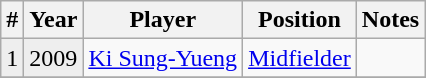<table class="wikitable" border="1">
<tr>
<th>#</th>
<th>Year</th>
<th>Player</th>
<th>Position</th>
<th>Notes</th>
</tr>
<tr>
<td style="background:#eeeeee">1</td>
<td style="background:#eeeeee">2009</td>
<td> <a href='#'>Ki Sung-Yueng</a></td>
<td><a href='#'>Midfielder</a></td>
<td></td>
</tr>
<tr>
</tr>
</table>
